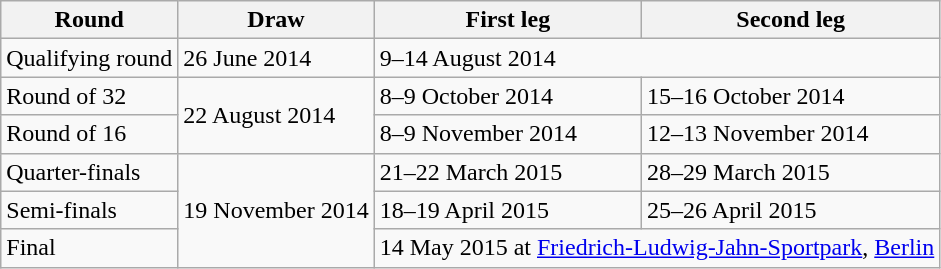<table class="wikitable">
<tr>
<th>Round</th>
<th>Draw</th>
<th>First leg</th>
<th>Second leg</th>
</tr>
<tr>
<td>Qualifying round</td>
<td>26 June 2014</td>
<td colspan=2>9–14 August 2014</td>
</tr>
<tr>
<td>Round of 32</td>
<td rowspan=2>22 August 2014</td>
<td>8–9 October 2014</td>
<td>15–16 October 2014</td>
</tr>
<tr>
<td>Round of 16</td>
<td>8–9 November 2014</td>
<td>12–13 November 2014</td>
</tr>
<tr>
<td>Quarter-finals</td>
<td rowspan=3>19 November 2014</td>
<td>21–22 March 2015</td>
<td>28–29 March 2015</td>
</tr>
<tr>
<td>Semi-finals</td>
<td>18–19 April 2015</td>
<td>25–26 April 2015</td>
</tr>
<tr>
<td>Final</td>
<td colspan=2>14 May 2015 at <a href='#'>Friedrich-Ludwig-Jahn-Sportpark</a>, <a href='#'>Berlin</a></td>
</tr>
</table>
